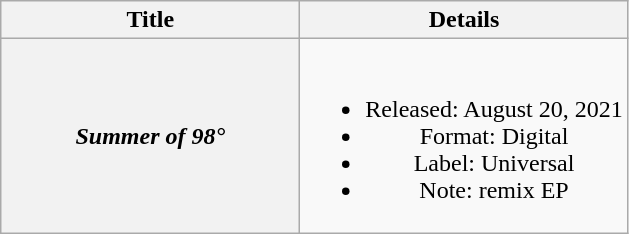<table class="wikitable plainrowheaders" style="text-align:center;">
<tr>
<th scope="col" style="width:12em;">Title</th>
<th scope="col">Details</th>
</tr>
<tr>
<th scope="row"><em>Summer of 98°</em></th>
<td><br><ul><li>Released: August 20, 2021</li><li>Format: Digital</li><li>Label: Universal</li><li>Note: remix EP</li></ul></td>
</tr>
</table>
